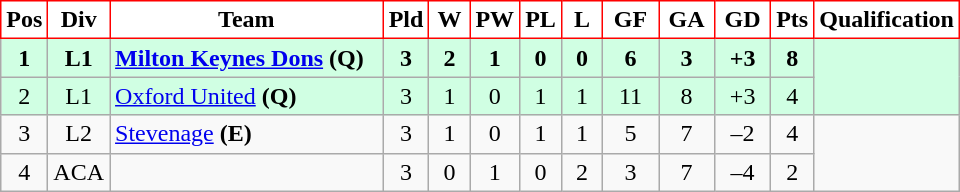<table class="wikitable" style="text-align: center;">
<tr>
<th width=20 style="background:#FFFFFF; color:black; border:1px solid red;">Pos</th>
<th width=20 style="background:#FFFFFF; color:black; border:1px solid red;">Div</th>
<th width=175 style="background:#FFFFFF; color:black; border:1px solid red;">Team</th>
<th width=20 style="background:#FFFFFF; color:black; border:1px solid red;">Pld</th>
<th width=20 style="background:#FFFFFF; color:black; border:1px solid red;">W</th>
<th width=20 style="background:#FFFFFF; color:black; border:1px solid red;">PW</th>
<th width=20 style="background:#FFFFFF; color:black; border:1px solid red;">PL</th>
<th width=20 style="background:#FFFFFF; color:black; border:1px solid red;">L</th>
<th width=30 style="background:#FFFFFF; color:black; border:1px solid red;">GF</th>
<th width=30 style="background:#FFFFFF; color:black; border:1px solid red;">GA</th>
<th width=30 style="background:#FFFFFF; color:black; border:1px solid red;">GD</th>
<th width=20 style="background:#FFFFFF; color:black; border:1px solid red;">Pts</th>
<th width=20 style="background:#FFFFFF; color:black; border:1px solid red;">Qualification</th>
</tr>
<tr bgcolor = "#d0ffe3">
<td><strong>1</strong></td>
<td><strong>L1</strong></td>
<td align=left><strong><a href='#'>Milton Keynes Dons</a></strong> <strong>(Q)</strong></td>
<td><strong>3</strong></td>
<td><strong>2</strong></td>
<td><strong>1</strong></td>
<td><strong>0</strong></td>
<td><strong>0</strong></td>
<td><strong>6</strong></td>
<td><strong>3</strong></td>
<td><strong>+3</strong></td>
<td><strong>8</strong></td>
<td rowspan="2"></td>
</tr>
<tr bgcolor = "#d0ffe3">
<td>2</td>
<td>L1</td>
<td align=left><a href='#'>Oxford United</a> <strong>(Q)</strong></td>
<td>3</td>
<td>1</td>
<td>0</td>
<td>1</td>
<td>1</td>
<td>11</td>
<td>8</td>
<td>+3</td>
<td>4</td>
</tr>
<tr>
<td>3</td>
<td>L2</td>
<td align=left><a href='#'>Stevenage</a> <strong>(E)</strong></td>
<td>3</td>
<td>1</td>
<td>0</td>
<td>1</td>
<td>1</td>
<td>5</td>
<td>7</td>
<td>–2</td>
<td>4</td>
<td rowspan="2"> </td>
</tr>
<tr>
<td>4</td>
<td>ACA</td>
<td align=left></td>
<td>3</td>
<td>0</td>
<td>1</td>
<td>0</td>
<td>2</td>
<td>3</td>
<td>7</td>
<td>–4</td>
<td>2</td>
</tr>
</table>
